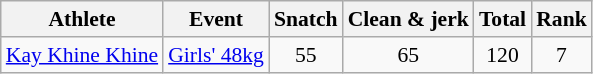<table class="wikitable" style="font-size:90%">
<tr>
<th>Athlete</th>
<th>Event</th>
<th>Snatch</th>
<th>Clean & jerk</th>
<th>Total</th>
<th>Rank</th>
</tr>
<tr>
<td><a href='#'>Kay Khine Khine</a></td>
<td><a href='#'>Girls' 48kg</a></td>
<td align=center>55</td>
<td align=center>65</td>
<td align=center>120</td>
<td align=center>7</td>
</tr>
</table>
